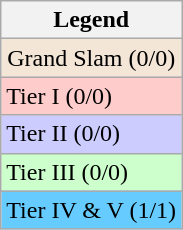<table class="wikitable sortable mw-collapsible mw-collapsed">
<tr>
<th>Legend</th>
</tr>
<tr>
<td align="center" colspan="2" style="background:#f3e6d7;">Grand Slam (0/0)</td>
</tr>
<tr>
<td bgcolor="#ffcccc">Tier I (0/0)</td>
</tr>
<tr>
<td bgcolor="#ccccff">Tier II (0/0)</td>
</tr>
<tr>
<td bgcolor="#CCFFCC">Tier III (0/0)</td>
</tr>
<tr>
<td bgcolor="#66CCFF">Tier IV & V (1/1)</td>
</tr>
</table>
